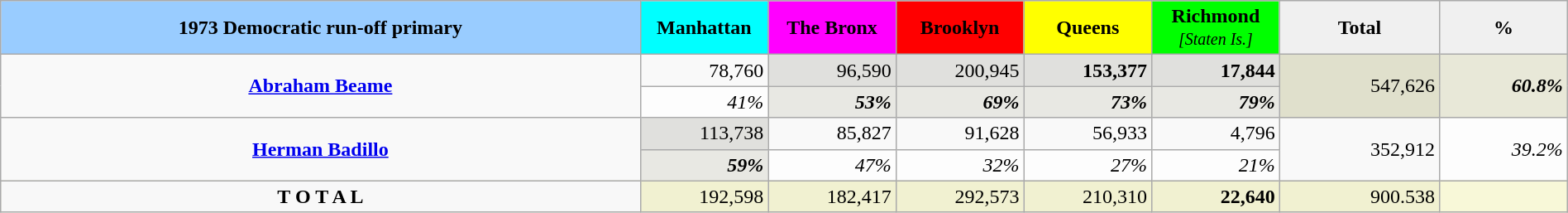<table class="wikitable" style="width:100%; text-align:right;">
<tr style="text-align:center;">
<td style="width:40%; background:#9cf;"><strong>1973 Democratic run-off primary</strong></td>
<td style="width:8%; background:aqua;"><strong>Manhattan</strong></td>
<td style="width:8%; background:magenta;"><strong>The Bronx</strong></td>
<td style="width:8%; background:red;"><strong>Brooklyn</strong></td>
<td style="width:8%; background:yellow;"><strong>Queens</strong></td>
<td style="width:8%; background:lime;"><strong>Richmond</strong> <small><em>[Staten Is.]</em></small></td>
<td style="width:10%; background:#f0f0f0;"><strong>Total</strong></td>
<td style="width:8%; background:#f0f0f0;"><strong>%</strong></td>
</tr>
<tr>
<td rowspan="2" style="text-align:center;"><strong><a href='#'>Abraham Beame</a></strong></td>
<td>78,760</td>
<td style="background:#e0e0dd;">96,590</td>
<td style="background:#e0e0dd;">200,945</td>
<td style="background:#e0e0dd;"><strong>153,377</strong></td>
<td style="background:#e0e0dd;"><strong>17,844</strong></td>
<td rowspan="2" style="background:#e0e0cc;">547,626</td>
<td rowspan="2" style="background:#e8e8d8;"><strong><em>60.8%</em></strong></td>
</tr>
<tr style="background:#fdfdfd;">
<td><em>41%</em></td>
<td style="background:#e8e8e3;"><strong><em>53%</em></strong></td>
<td style="background:#e8e8e3;"><strong><em>69%</em></strong></td>
<td style="background:#e8e8e3;"><strong><em>73%</em></strong></td>
<td style="background:#e8e8e3;"><strong><em>79%</em></strong></td>
</tr>
<tr>
<td rowspan="2" style="text-align:center;"><strong><a href='#'>Herman Badillo</a></strong></td>
<td style="background:#e0e0dd;">113,738</td>
<td>85,827</td>
<td>91,628</td>
<td>56,933</td>
<td>4,796</td>
<td rowspan="2">352,912</td>
<td rowspan="2" style="background:#fdfdfd;"><em>39.2%</em></td>
</tr>
<tr style="background:#fdfdfd;">
<td style="background:#e8e8e3;"><strong><em>59%</em></strong></td>
<td><em>47%</em></td>
<td><em>32%</em></td>
<td><em>27%</em></td>
<td><em>21%</em></td>
</tr>
<tr style="background:#f1f1d1;">
<td style="text-align:center; background:#f8f8f8;"><strong>T O T A L</strong></td>
<td>192,598</td>
<td>182,417</td>
<td>292,573</td>
<td>210,310</td>
<td><strong>22,640</strong></td>
<td>900.538</td>
<td bgcolor="f8f8d8"> </td>
</tr>
</table>
